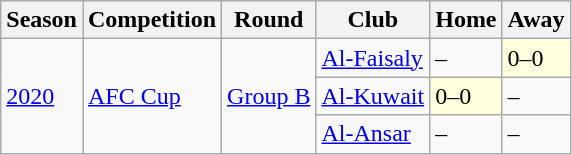<table class="wikitable">
<tr>
<th>Season</th>
<th>Competition</th>
<th>Round</th>
<th>Club</th>
<th>Home</th>
<th>Away</th>
</tr>
<tr>
<td rowspan="3"><a href='#'>2020</a></td>
<td rowspan="3"><a href='#'>AFC Cup</a></td>
<td rowspan="3"><a href='#'>Group B</a></td>
<td> <a href='#'>Al-Faisaly</a></td>
<td>–</td>
<td style="background:#ffd;">0–0</td>
</tr>
<tr>
<td> <a href='#'>Al-Kuwait</a></td>
<td style="background:#ffd;">0–0</td>
<td>–</td>
</tr>
<tr>
<td> <a href='#'>Al-Ansar</a></td>
<td>–</td>
<td>–</td>
</tr>
</table>
